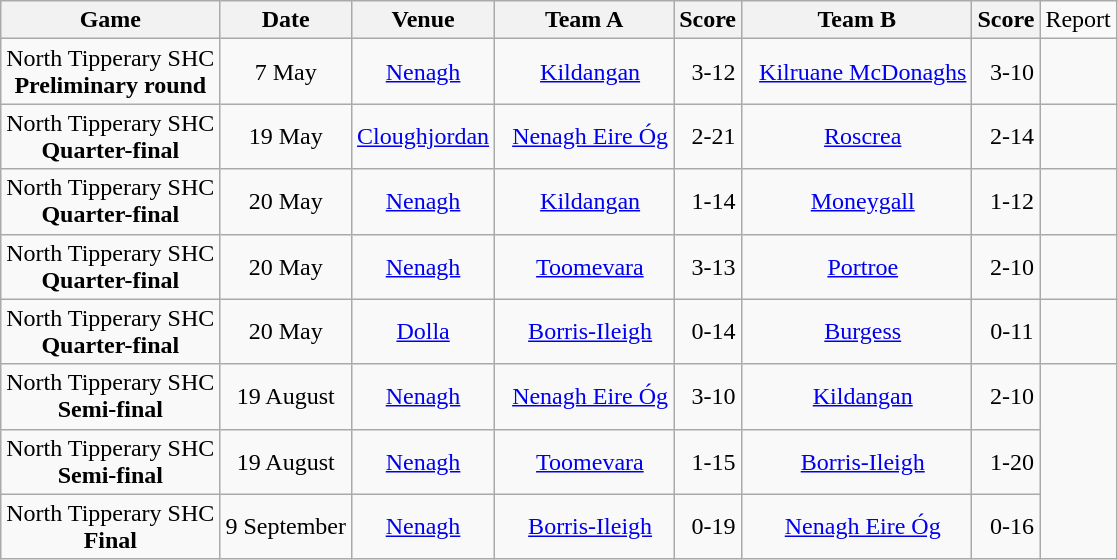<table class="wikitable">
<tr>
<th>Game</th>
<th>Date</th>
<th>Venue</th>
<th>Team A</th>
<th>Score</th>
<th>Team B</th>
<th>Score</th>
<td>Report</td>
</tr>
<tr align="center">
<td>North Tipperary SHC<br><strong>Preliminary round</strong></td>
<td>7 May</td>
<td><a href='#'>Nenagh</a></td>
<td>  <a href='#'>Kildangan</a></td>
<td>  3-12</td>
<td>  <a href='#'>Kilruane McDonaghs</a></td>
<td>  3-10</td>
<td> </td>
</tr>
<tr align="center">
<td>North Tipperary SHC<br><strong>Quarter-final</strong></td>
<td>19 May</td>
<td><a href='#'>Cloughjordan</a></td>
<td>  <a href='#'>Nenagh Eire Óg</a></td>
<td>  2-21</td>
<td>  <a href='#'>Roscrea</a></td>
<td>  2-14</td>
<td></td>
</tr>
<tr align="center">
<td>North Tipperary SHC<br><strong>Quarter-final</strong></td>
<td>20 May</td>
<td><a href='#'>Nenagh</a></td>
<td>  <a href='#'>Kildangan</a></td>
<td>  1-14</td>
<td>  <a href='#'>Moneygall</a></td>
<td>  1-12</td>
<td></td>
</tr>
<tr align="center">
<td>North Tipperary SHC<br><strong>Quarter-final</strong></td>
<td>20 May</td>
<td><a href='#'>Nenagh</a></td>
<td>  <a href='#'>Toomevara</a></td>
<td>  3-13</td>
<td>  <a href='#'>Portroe</a></td>
<td>  2-10</td>
<td></td>
</tr>
<tr align="center">
<td>North Tipperary SHC<br><strong>Quarter-final</strong></td>
<td>20 May</td>
<td><a href='#'>Dolla</a></td>
<td>  <a href='#'>Borris-Ileigh</a></td>
<td>  0-14</td>
<td>  <a href='#'>Burgess</a></td>
<td>  0-11</td>
<td></td>
</tr>
<tr align="center">
<td>North Tipperary SHC<br><strong>Semi-final</strong></td>
<td>19 August</td>
<td><a href='#'>Nenagh</a></td>
<td>  <a href='#'>Nenagh Eire Óg</a></td>
<td>  3-10</td>
<td>  <a href='#'>Kildangan</a></td>
<td>  2-10</td>
</tr>
<tr align="center">
<td>North Tipperary SHC<br><strong>Semi-final</strong></td>
<td>19 August</td>
<td><a href='#'>Nenagh</a></td>
<td>  <a href='#'>Toomevara</a></td>
<td>  1-15</td>
<td>  <a href='#'>Borris-Ileigh</a></td>
<td>  1-20</td>
</tr>
<tr align="center">
<td>North Tipperary SHC<br><strong>Final</strong></td>
<td>9 September</td>
<td><a href='#'>Nenagh</a></td>
<td>  <a href='#'>Borris-Ileigh</a></td>
<td>   0-19</td>
<td>  <a href='#'>Nenagh Eire Óg</a></td>
<td>   0-16</td>
</tr>
</table>
